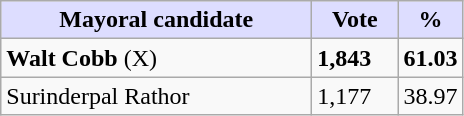<table class="wikitable">
<tr>
<th style="background:#ddf;" width="200px">Mayoral candidate</th>
<th style="background:#ddf;" width="50px">Vote</th>
<th style="background:#ddf;" width="30px">%</th>
</tr>
<tr>
<td><strong>Walt Cobb</strong> (X)</td>
<td><strong>1,843</strong></td>
<td><strong>61.03</strong></td>
</tr>
<tr>
<td>Surinderpal Rathor</td>
<td>1,177</td>
<td>38.97</td>
</tr>
</table>
